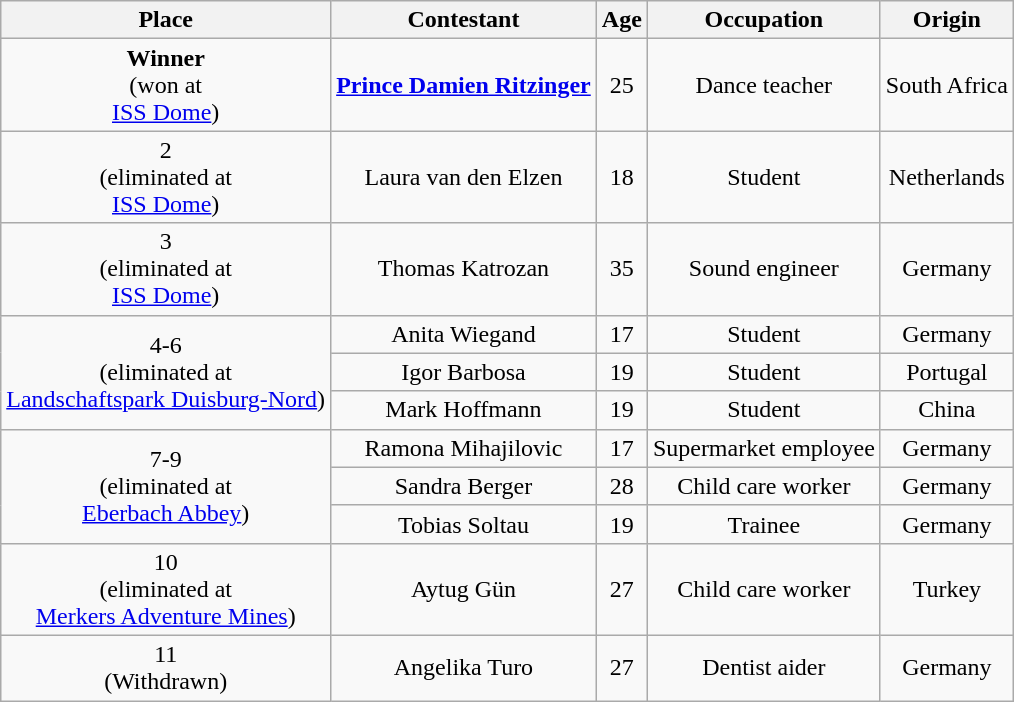<table class="wikitable center" style="text-align:center;">
<tr>
<th>Place</th>
<th>Contestant</th>
<th>Age</th>
<th>Occupation</th>
<th>Origin</th>
</tr>
<tr>
<td><strong>Winner</strong><br>(won at<br><a href='#'>ISS Dome</a>)</td>
<td><strong> <a href='#'>Prince Damien Ritzinger</a></strong></td>
<td>25</td>
<td>Dance teacher</td>
<td>South Africa</td>
</tr>
<tr>
<td>2<br>(eliminated at<br><a href='#'>ISS Dome</a>)</td>
<td>Laura van den Elzen</td>
<td>18</td>
<td>Student</td>
<td>Netherlands</td>
</tr>
<tr>
<td>3<br>(eliminated at<br><a href='#'>ISS Dome</a>)</td>
<td>Thomas Katrozan</td>
<td>35</td>
<td>Sound engineer</td>
<td>Germany</td>
</tr>
<tr>
<td rowspan=3>4-6<br>(eliminated at<br><a href='#'>Landschaftspark Duisburg-Nord</a>)</td>
<td>Anita Wiegand</td>
<td>17</td>
<td>Student</td>
<td>Germany</td>
</tr>
<tr>
<td>Igor Barbosa</td>
<td>19</td>
<td>Student</td>
<td>Portugal</td>
</tr>
<tr>
<td>Mark Hoffmann</td>
<td>19</td>
<td>Student</td>
<td>China</td>
</tr>
<tr>
<td rowspan=3>7-9<br>(eliminated at<br><a href='#'>Eberbach Abbey</a>)</td>
<td>Ramona Mihajilovic<small></small></td>
<td>17</td>
<td>Supermarket employee</td>
<td>Germany</td>
</tr>
<tr>
<td>Sandra Berger</td>
<td>28</td>
<td>Child care worker</td>
<td>Germany</td>
</tr>
<tr>
<td>Tobias Soltau</td>
<td>19</td>
<td>Trainee</td>
<td>Germany</td>
</tr>
<tr>
<td>10 <br>(eliminated at<br><a href='#'>Merkers Adventure Mines</a>)</td>
<td>Aytug Gün</td>
<td>27</td>
<td>Child care worker</td>
<td>Turkey</td>
</tr>
<tr>
<td>11<br>(Withdrawn)</td>
<td>Angelika Turo<small></small></td>
<td>27</td>
<td>Dentist aider</td>
<td>Germany</td>
</tr>
</table>
